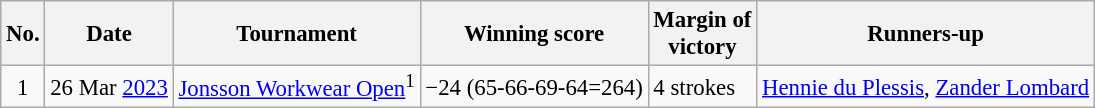<table class="wikitable" style="font-size:95%;">
<tr>
<th>No.</th>
<th>Date</th>
<th>Tournament</th>
<th>Winning score</th>
<th>Margin of<br>victory</th>
<th>Runners-up</th>
</tr>
<tr>
<td align=center>1</td>
<td align=right>26 Mar <a href='#'>2023</a></td>
<td><a href='#'>Jonsson Workwear Open</a><sup>1</sup></td>
<td>−24 (65-66-69-64=264)</td>
<td>4 strokes</td>
<td> <a href='#'>Hennie du Plessis</a>,  <a href='#'>Zander Lombard</a></td>
</tr>
</table>
